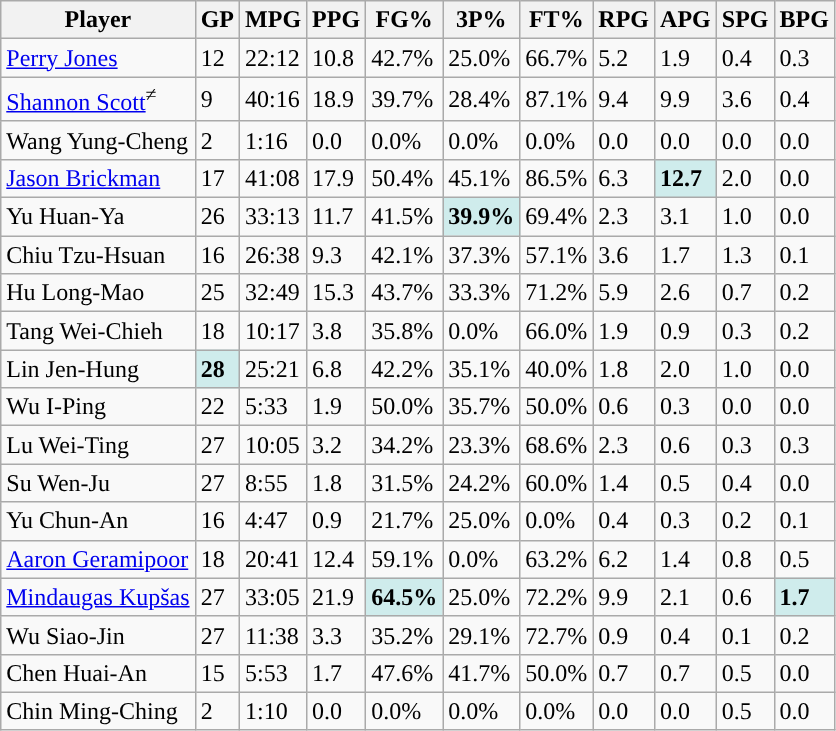<table class="wikitable">
<tr>
<th>Player</th>
<th>GP</th>
<th>MPG</th>
<th>PPG</th>
<th>FG%</th>
<th>3P%</th>
<th>FT%</th>
<th>RPG</th>
<th>APG</th>
<th>SPG</th>
<th>BPG</th>
</tr>
<tr>
<td><a href='#'>Perry Jones</a></td>
<td>12</td>
<td>22:12</td>
<td>10.8</td>
<td>42.7%</td>
<td>25.0%</td>
<td>66.7%</td>
<td>5.2</td>
<td>1.9</td>
<td>0.4</td>
<td>0.3</td>
</tr>
<tr>
<td><a href='#'>Shannon Scott</a><sup>≠</sup></td>
<td>9</td>
<td>40:16</td>
<td>18.9</td>
<td>39.7%</td>
<td>28.4%</td>
<td>87.1%</td>
<td>9.4</td>
<td>9.9</td>
<td>3.6</td>
<td>0.4</td>
</tr>
<tr>
<td>Wang Yung-Cheng</td>
<td>2</td>
<td>1:16</td>
<td>0.0</td>
<td>0.0%</td>
<td>0.0%</td>
<td>0.0%</td>
<td>0.0</td>
<td>0.0</td>
<td>0.0</td>
<td>0.0</td>
</tr>
<tr>
<td><a href='#'>Jason Brickman</a></td>
<td>17</td>
<td>41:08</td>
<td>17.9</td>
<td>50.4%</td>
<td>45.1%</td>
<td>86.5%</td>
<td>6.3</td>
<td style="background-color: #CFECEC"><strong>12.7</strong></td>
<td>2.0</td>
<td>0.0</td>
</tr>
<tr>
<td>Yu Huan-Ya</td>
<td>26</td>
<td>33:13</td>
<td>11.7</td>
<td>41.5%</td>
<td style="background-color: #CFECEC"><strong>39.9%</strong></td>
<td>69.4%</td>
<td>2.3</td>
<td>3.1</td>
<td>1.0</td>
<td>0.0</td>
</tr>
<tr>
<td>Chiu Tzu-Hsuan</td>
<td>16</td>
<td>26:38</td>
<td>9.3</td>
<td>42.1%</td>
<td>37.3%</td>
<td>57.1%</td>
<td>3.6</td>
<td>1.7</td>
<td>1.3</td>
<td>0.1</td>
</tr>
<tr>
<td>Hu Long-Mao</td>
<td>25</td>
<td>32:49</td>
<td>15.3</td>
<td>43.7%</td>
<td>33.3%</td>
<td>71.2%</td>
<td>5.9</td>
<td>2.6</td>
<td>0.7</td>
<td>0.2</td>
</tr>
<tr>
<td>Tang Wei-Chieh</td>
<td>18</td>
<td>10:17</td>
<td>3.8</td>
<td>35.8%</td>
<td>0.0%</td>
<td>66.0%</td>
<td>1.9</td>
<td>0.9</td>
<td>0.3</td>
<td>0.2</td>
</tr>
<tr>
<td>Lin Jen-Hung</td>
<td style="background-color: #CFECEC"><strong>28</strong></td>
<td>25:21</td>
<td>6.8</td>
<td>42.2%</td>
<td>35.1%</td>
<td>40.0%</td>
<td>1.8</td>
<td>2.0</td>
<td>1.0</td>
<td>0.0</td>
</tr>
<tr>
<td>Wu I-Ping</td>
<td>22</td>
<td>5:33</td>
<td>1.9</td>
<td>50.0%</td>
<td>35.7%</td>
<td>50.0%</td>
<td>0.6</td>
<td>0.3</td>
<td>0.0</td>
<td>0.0</td>
</tr>
<tr>
<td>Lu Wei-Ting</td>
<td>27</td>
<td>10:05</td>
<td>3.2</td>
<td>34.2%</td>
<td>23.3%</td>
<td>68.6%</td>
<td>2.3</td>
<td>0.6</td>
<td>0.3</td>
<td>0.3</td>
</tr>
<tr>
<td>Su Wen-Ju</td>
<td>27</td>
<td>8:55</td>
<td>1.8</td>
<td>31.5%</td>
<td>24.2%</td>
<td>60.0%</td>
<td>1.4</td>
<td>0.5</td>
<td>0.4</td>
<td>0.0</td>
</tr>
<tr>
<td>Yu Chun-An</td>
<td>16</td>
<td>4:47</td>
<td>0.9</td>
<td>21.7%</td>
<td>25.0%</td>
<td>0.0%</td>
<td>0.4</td>
<td>0.3</td>
<td>0.2</td>
<td>0.1</td>
</tr>
<tr>
<td><a href='#'>Aaron Geramipoor</a></td>
<td>18</td>
<td>20:41</td>
<td>12.4</td>
<td>59.1%</td>
<td>0.0%</td>
<td>63.2%</td>
<td>6.2</td>
<td>1.4</td>
<td>0.8</td>
<td>0.5</td>
</tr>
<tr>
<td><a href='#'>Mindaugas Kupšas</a></td>
<td>27</td>
<td>33:05</td>
<td>21.9</td>
<td style="background-color: #CFECEC"><strong>64.5%</strong></td>
<td>25.0%</td>
<td>72.2%</td>
<td>9.9</td>
<td>2.1</td>
<td>0.6</td>
<td style="background-color: #CFECEC"><strong>1.7</strong></td>
</tr>
<tr>
<td>Wu Siao-Jin</td>
<td>27</td>
<td>11:38</td>
<td>3.3</td>
<td>35.2%</td>
<td>29.1%</td>
<td>72.7%</td>
<td>0.9</td>
<td>0.4</td>
<td>0.1</td>
<td>0.2</td>
</tr>
<tr>
<td>Chen Huai-An</td>
<td>15</td>
<td>5:53</td>
<td>1.7</td>
<td>47.6%</td>
<td>41.7%</td>
<td>50.0%</td>
<td>0.7</td>
<td>0.7</td>
<td>0.5</td>
<td>0.0</td>
</tr>
<tr>
<td>Chin Ming-Ching</td>
<td>2</td>
<td>1:10</td>
<td>0.0</td>
<td>0.0%</td>
<td>0.0%</td>
<td>0.0%</td>
<td>0.0</td>
<td>0.0</td>
<td>0.5</td>
<td>0.0</td>
</tr>
</table>
